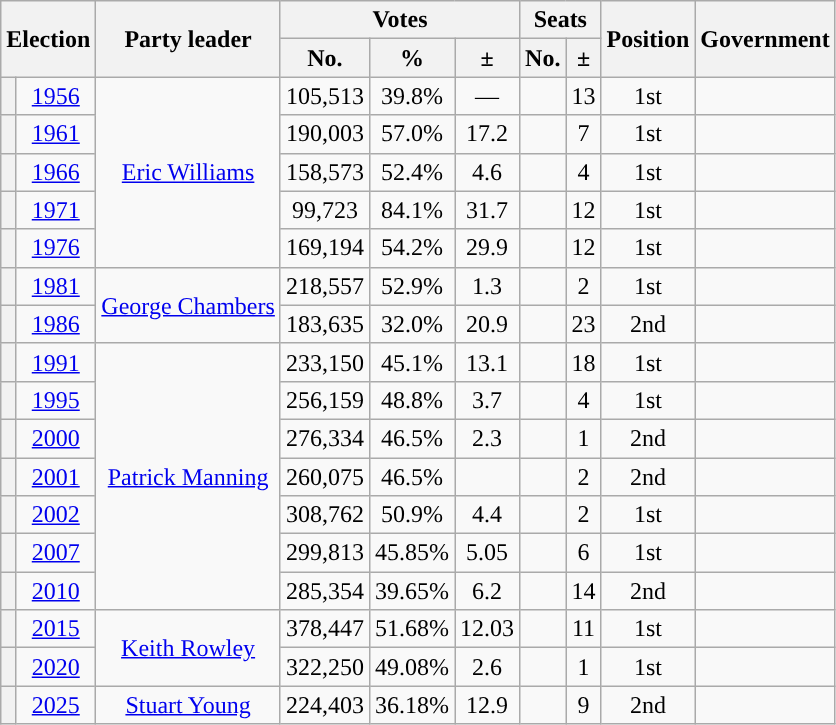<table class="wikitable" style="text-align:center">
<tr>
<th colspan="2" rowspan="2"><strong>Election</strong></th>
<th rowspan="2"><strong>Party leader</strong></th>
<th colspan="3">Votes</th>
<th colspan="2">Seats</th>
<th rowspan="2"><strong>Position</strong></th>
<th rowspan="2">Government</th>
</tr>
<tr>
<th>No.</th>
<th><strong>%</strong></th>
<th>±</th>
<th><strong>No.</strong></th>
<th>±</th>
</tr>
<tr>
<th style="background-color: "></th>
<td><a href='#'>1956</a></td>
<td rowspan="5"><a href='#'>Eric Williams</a></td>
<td>105,513</td>
<td>39.8%</td>
<td>—</td>
<td></td>
<td> 13</td>
<td>1st</td>
<td></td>
</tr>
<tr>
<th style="background-color: "></th>
<td><a href='#'>1961</a></td>
<td>190,003</td>
<td>57.0%</td>
<td> 17.2</td>
<td></td>
<td> 7</td>
<td> 1st</td>
<td></td>
</tr>
<tr>
<th style="background-color: "></th>
<td><a href='#'>1966</a></td>
<td>158,573</td>
<td>52.4%</td>
<td> 4.6</td>
<td></td>
<td> 4</td>
<td> 1st</td>
<td></td>
</tr>
<tr>
<th style="background-color: "></th>
<td><a href='#'>1971</a></td>
<td>99,723</td>
<td>84.1%</td>
<td> 31.7</td>
<td></td>
<td> 12</td>
<td> 1st</td>
<td></td>
</tr>
<tr>
<th style="background-color: "></th>
<td><a href='#'>1976</a></td>
<td>169,194</td>
<td>54.2%</td>
<td> 29.9</td>
<td></td>
<td> 12</td>
<td> 1st</td>
<td></td>
</tr>
<tr>
<th style="background-color: "></th>
<td><a href='#'>1981</a></td>
<td rowspan="2"><a href='#'>George Chambers</a></td>
<td>218,557</td>
<td>52.9%</td>
<td> 1.3</td>
<td></td>
<td> 2</td>
<td> 1st</td>
<td></td>
</tr>
<tr>
<th style="background-color: "></th>
<td><a href='#'>1986</a></td>
<td>183,635</td>
<td>32.0%</td>
<td> 20.9</td>
<td></td>
<td> 23</td>
<td> 2nd</td>
<td></td>
</tr>
<tr>
<th style="background-color: "></th>
<td><a href='#'>1991</a></td>
<td rowspan="7"><a href='#'>Patrick Manning</a></td>
<td>233,150</td>
<td>45.1%</td>
<td> 13.1</td>
<td></td>
<td> 18</td>
<td> 1st</td>
<td></td>
</tr>
<tr>
<th style="background-color: "></th>
<td><a href='#'>1995</a></td>
<td>256,159</td>
<td>48.8%</td>
<td> 3.7</td>
<td></td>
<td> 4</td>
<td> 1st</td>
<td></td>
</tr>
<tr>
<th style="background-color: "></th>
<td><a href='#'>2000</a></td>
<td>276,334</td>
<td>46.5%</td>
<td> 2.3</td>
<td></td>
<td> 1</td>
<td> 2nd</td>
<td></td>
</tr>
<tr>
<th style="background-color: "></th>
<td><a href='#'>2001</a></td>
<td>260,075</td>
<td>46.5%</td>
<td></td>
<td></td>
<td> 2</td>
<td> 2nd</td>
<td></td>
</tr>
<tr>
<th style="background-color: "></th>
<td><a href='#'>2002</a></td>
<td>308,762</td>
<td>50.9%</td>
<td> 4.4</td>
<td></td>
<td> 2</td>
<td> 1st</td>
<td></td>
</tr>
<tr>
<th style="background-color: "></th>
<td><a href='#'>2007</a></td>
<td>299,813</td>
<td>45.85%</td>
<td> 5.05</td>
<td></td>
<td> 6</td>
<td> 1st</td>
<td></td>
</tr>
<tr>
<th style="background-color: "></th>
<td><a href='#'>2010</a></td>
<td>285,354</td>
<td>39.65%</td>
<td> 6.2</td>
<td></td>
<td> 14</td>
<td> 2nd</td>
<td></td>
</tr>
<tr>
<th style="background-color: "></th>
<td><a href='#'>2015</a></td>
<td rowspan="2"><a href='#'>Keith Rowley</a></td>
<td>378,447</td>
<td>51.68%</td>
<td> 12.03</td>
<td></td>
<td> 11</td>
<td> 1st</td>
<td></td>
</tr>
<tr>
<th style="background-color: "></th>
<td><a href='#'>2020</a></td>
<td>322,250</td>
<td>49.08%</td>
<td> 2.6</td>
<td></td>
<td> 1</td>
<td> 1st</td>
<td></td>
</tr>
<tr>
<th style="background-color: "></th>
<td><a href='#'>2025</a></td>
<td><a href='#'>Stuart Young</a></td>
<td>224,403</td>
<td>36.18%</td>
<td> 12.9</td>
<td></td>
<td> 9</td>
<td> 2nd</td>
<td></td>
</tr>
</table>
